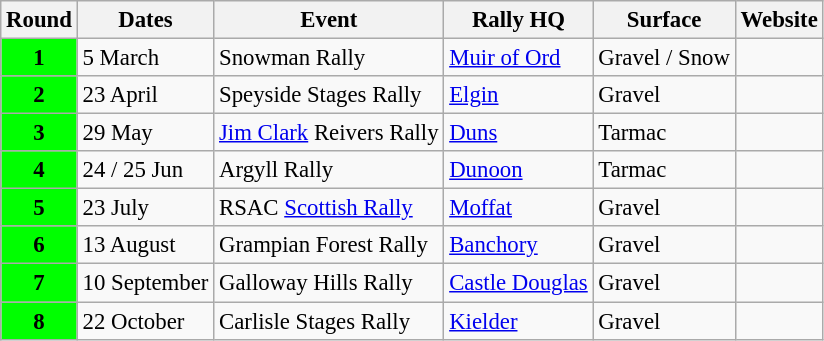<table class="wikitable" style="font-size: 95%;">
<tr>
<th>Round</th>
<th>Dates</th>
<th>Event</th>
<th>Rally HQ</th>
<th>Surface</th>
<th>Website</th>
</tr>
<tr>
<th style="background:#00FF00;">1</th>
<td>5 March</td>
<td>Snowman Rally</td>
<td><a href='#'>Muir of Ord</a></td>
<td>Gravel / Snow</td>
<td></td>
</tr>
<tr>
<th style="background:#00FF00;">2</th>
<td>23 April</td>
<td>Speyside Stages Rally</td>
<td><a href='#'>Elgin</a></td>
<td>Gravel</td>
<td></td>
</tr>
<tr>
<th style="background:#00FF00;">3</th>
<td>29 May</td>
<td><a href='#'>Jim Clark</a> Reivers Rally</td>
<td><a href='#'>Duns</a></td>
<td>Tarmac</td>
<td></td>
</tr>
<tr>
<th style="background:#00FF00;">4</th>
<td>24 / 25 Jun</td>
<td>Argyll Rally</td>
<td><a href='#'>Dunoon</a></td>
<td>Tarmac</td>
<td></td>
</tr>
<tr>
<th style="background:#00FF00;">5</th>
<td>23 July</td>
<td>RSAC <a href='#'>Scottish Rally</a></td>
<td><a href='#'>Moffat</a></td>
<td>Gravel</td>
<td></td>
</tr>
<tr>
<th style="background:#00FF00;">6</th>
<td>13 August</td>
<td>Grampian Forest Rally</td>
<td><a href='#'>Banchory</a></td>
<td>Gravel</td>
<td></td>
</tr>
<tr>
<th style="background:#00FF00;">7</th>
<td>10 September</td>
<td>Galloway Hills Rally</td>
<td><a href='#'>Castle Douglas</a></td>
<td>Gravel</td>
<td></td>
</tr>
<tr>
<th style="background:#00FF00;">8</th>
<td>22 October</td>
<td>Carlisle Stages Rally</td>
<td><a href='#'>Kielder</a></td>
<td>Gravel</td>
<td></td>
</tr>
</table>
